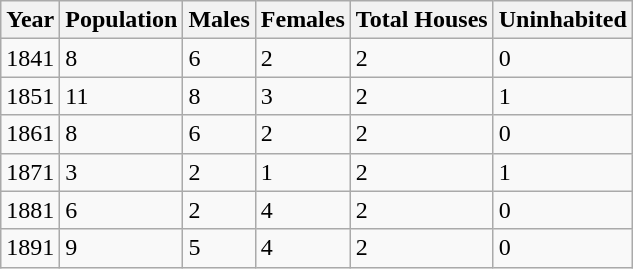<table class="wikitable">
<tr>
<th>Year</th>
<th>Population</th>
<th>Males</th>
<th>Females</th>
<th>Total Houses</th>
<th>Uninhabited</th>
</tr>
<tr>
<td>1841</td>
<td>8</td>
<td>6</td>
<td>2</td>
<td>2</td>
<td>0</td>
</tr>
<tr>
<td>1851</td>
<td>11</td>
<td>8</td>
<td>3</td>
<td>2</td>
<td>1</td>
</tr>
<tr>
<td>1861</td>
<td>8</td>
<td>6</td>
<td>2</td>
<td>2</td>
<td>0</td>
</tr>
<tr>
<td>1871</td>
<td>3</td>
<td>2</td>
<td>1</td>
<td>2</td>
<td>1</td>
</tr>
<tr>
<td>1881</td>
<td>6</td>
<td>2</td>
<td>4</td>
<td>2</td>
<td>0</td>
</tr>
<tr>
<td>1891</td>
<td>9</td>
<td>5</td>
<td>4</td>
<td>2</td>
<td>0</td>
</tr>
</table>
